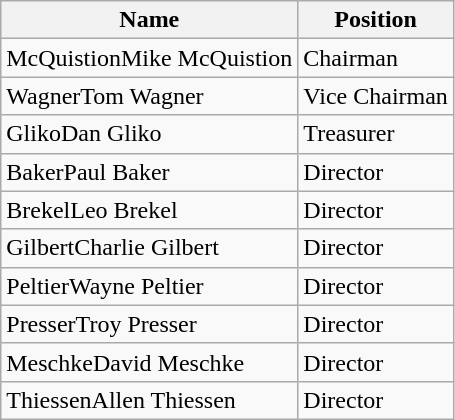<table class="wikitable sortable">
<tr>
<th>Name</th>
<th>Position</th>
</tr>
<tr>
<td><span>McQuistion</span>Mike McQuistion</td>
<td>Chairman</td>
</tr>
<tr>
<td><span>Wagner</span>Tom Wagner</td>
<td>Vice Chairman</td>
</tr>
<tr>
<td><span>Gliko</span>Dan Gliko</td>
<td>Treasurer</td>
</tr>
<tr>
<td><span>Baker</span>Paul Baker</td>
<td>Director</td>
</tr>
<tr>
<td><span>Brekel</span>Leo Brekel</td>
<td>Director</td>
</tr>
<tr>
<td><span>Gilbert</span>Charlie Gilbert</td>
<td>Director</td>
</tr>
<tr>
<td><span>Peltier</span>Wayne Peltier</td>
<td>Director</td>
</tr>
<tr>
<td><span>Presser</span>Troy Presser</td>
<td>Director</td>
</tr>
<tr>
<td><span>Meschke</span>David Meschke</td>
<td>Director</td>
</tr>
<tr>
<td><span>Thiessen</span>Allen Thiessen</td>
<td>Director</td>
</tr>
</table>
